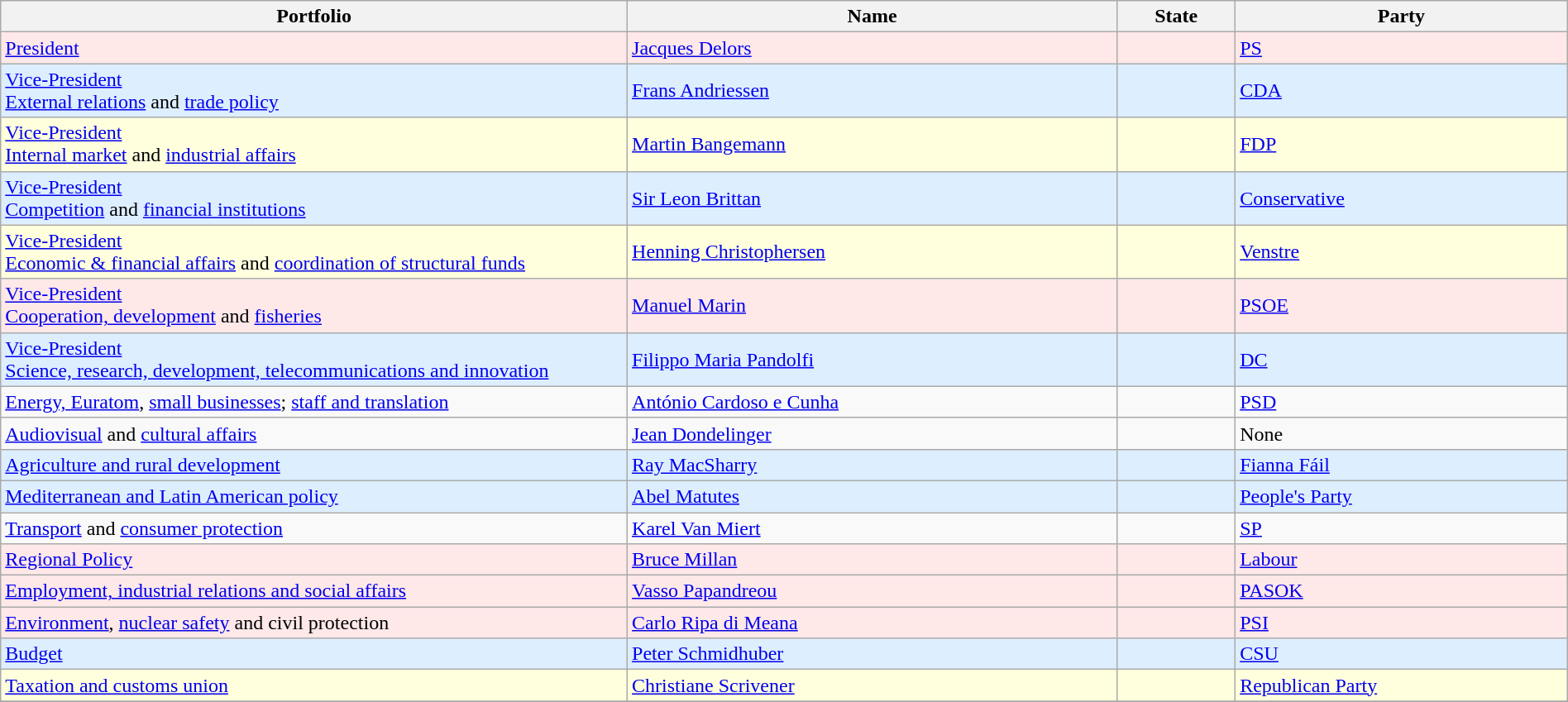<table class=wikitable width=100%>
<tr>
<th width=40%>Portfolio</th>
<th>Name</th>
<th>State</th>
<th>Party</th>
</tr>
<tr --- bgcolor=#FFE8E8>
<td><a href='#'>President</a></td>
<td><a href='#'>Jacques Delors</a></td>
<td></td>
<td><a href='#'>PS</a></td>
</tr>
<tr --- bgcolor=#DDEEFF>
<td><a href='#'>Vice-President</a><br><a href='#'>External relations</a> and <a href='#'>trade policy</a></td>
<td><a href='#'>Frans Andriessen</a></td>
<td></td>
<td><a href='#'>CDA</a></td>
</tr>
<tr --- bgcolor=#FFFFDD>
<td><a href='#'>Vice-President</a><br><a href='#'>Internal market</a> and <a href='#'>industrial affairs</a></td>
<td><a href='#'>Martin Bangemann</a></td>
<td></td>
<td><a href='#'>FDP</a></td>
</tr>
<tr --- bgcolor=#DDEEFF>
<td><a href='#'>Vice-President</a><br><a href='#'>Competition</a> and <a href='#'>financial institutions</a></td>
<td><a href='#'>Sir Leon Brittan</a></td>
<td></td>
<td><a href='#'>Conservative</a></td>
</tr>
<tr --- bgcolor=#FFFFDD>
<td><a href='#'>Vice-President</a><br><a href='#'>Economic & financial affairs</a> and <a href='#'>coordination of structural funds</a></td>
<td><a href='#'>Henning Christophersen</a></td>
<td></td>
<td><a href='#'>Venstre</a></td>
</tr>
<tr --- bgcolor=#FFE8E8>
<td><a href='#'>Vice-President</a><br><a href='#'>Cooperation, development</a> and <a href='#'>fisheries</a></td>
<td><a href='#'>Manuel Marin</a></td>
<td></td>
<td><a href='#'>PSOE</a></td>
</tr>
<tr --- bgcolor=#DDEEFF>
<td><a href='#'>Vice-President</a><br><a href='#'>Science, research, development, telecommunications and innovation</a></td>
<td><a href='#'>Filippo Maria Pandolfi</a></td>
<td></td>
<td><a href='#'>DC</a></td>
</tr>
<tr -----bgcolor=#DDEEFF>
<td><a href='#'>Energy, Euratom</a>, <a href='#'>small businesses</a>; <a href='#'>staff and translation</a></td>
<td><a href='#'>António Cardoso e Cunha</a></td>
<td></td>
<td><a href='#'>PSD</a></td>
</tr>
<tr>
<td><a href='#'>Audiovisual</a> and <a href='#'>cultural affairs</a></td>
<td><a href='#'>Jean Dondelinger</a></td>
<td></td>
<td>None</td>
</tr>
<tr --- bgcolor=#DDEEFF>
<td><a href='#'>Agriculture and rural development</a></td>
<td><a href='#'>Ray MacSharry</a></td>
<td></td>
<td><a href='#'>Fianna Fáil</a></td>
</tr>
<tr --- bgcolor=#DDEEFF>
<td><a href='#'>Mediterranean and Latin American policy</a></td>
<td><a href='#'>Abel Matutes</a></td>
<td></td>
<td><a href='#'>People's Party</a></td>
</tr>
<tr -----bgcolor=#FFE8E8>
<td><a href='#'>Transport</a> and <a href='#'>consumer protection</a></td>
<td><a href='#'>Karel Van Miert</a></td>
<td></td>
<td><a href='#'>SP</a></td>
</tr>
<tr --- bgcolor=#FFE8E8>
<td><a href='#'>Regional Policy</a></td>
<td><a href='#'>Bruce Millan</a></td>
<td></td>
<td><a href='#'>Labour</a></td>
</tr>
<tr --- bgcolor=#FFE8E8>
<td><a href='#'>Employment, industrial relations and social affairs</a></td>
<td><a href='#'>Vasso Papandreou</a></td>
<td></td>
<td><a href='#'>PASOK</a></td>
</tr>
<tr --- bgcolor=#FFE8E8>
<td><a href='#'>Environment</a>, <a href='#'>nuclear safety</a> and civil protection</td>
<td><a href='#'>Carlo Ripa di Meana</a></td>
<td></td>
<td><a href='#'>PSI</a></td>
</tr>
<tr --- bgcolor=#DDEEFF>
<td><a href='#'>Budget</a></td>
<td><a href='#'>Peter Schmidhuber</a></td>
<td></td>
<td><a href='#'>CSU</a></td>
</tr>
<tr --- bgcolor=#FFFFDD>
<td><a href='#'>Taxation and customs union</a></td>
<td><a href='#'>Christiane Scrivener</a></td>
<td></td>
<td><a href='#'>Republican Party</a></td>
</tr>
<tr>
</tr>
</table>
